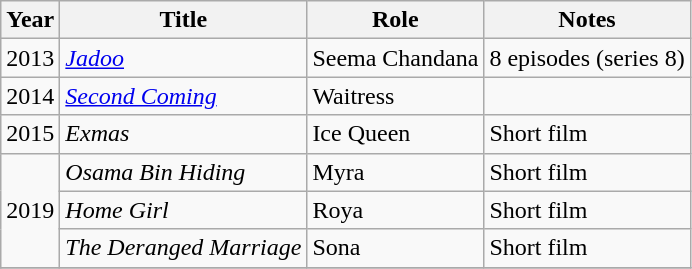<table class="wikitable sortable">
<tr>
<th>Year</th>
<th>Title</th>
<th>Role</th>
<th class="unsortable">Notes</th>
</tr>
<tr>
<td>2013</td>
<td><em><a href='#'>Jadoo</a></em></td>
<td>Seema Chandana</td>
<td>8 episodes (series 8)</td>
</tr>
<tr>
<td>2014</td>
<td><em><a href='#'>Second Coming</a></em></td>
<td>Waitress</td>
<td></td>
</tr>
<tr>
<td>2015</td>
<td><em>Exmas</em></td>
<td>Ice Queen</td>
<td>Short film</td>
</tr>
<tr>
<td rowspan="3">2019</td>
<td><em>Osama Bin Hiding</em></td>
<td>Myra</td>
<td>Short film</td>
</tr>
<tr>
<td><em>Home Girl</em></td>
<td>Roya</td>
<td>Short film</td>
</tr>
<tr>
<td><em>The Deranged Marriage</em></td>
<td>Sona</td>
<td>Short film</td>
</tr>
<tr>
</tr>
</table>
